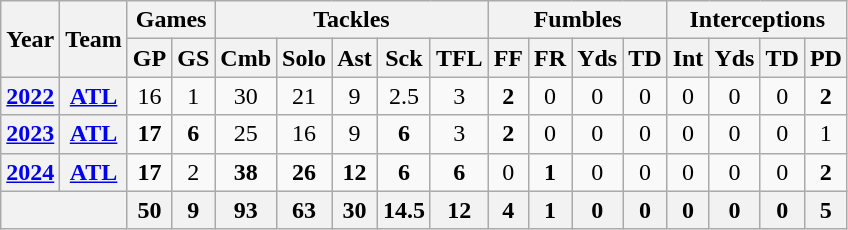<table class="wikitable" style="text-align:center;">
<tr>
<th rowspan="2">Year</th>
<th rowspan="2">Team</th>
<th colspan="2">Games</th>
<th colspan="5">Tackles</th>
<th colspan="4">Fumbles</th>
<th colspan="4">Interceptions</th>
</tr>
<tr>
<th>GP</th>
<th>GS</th>
<th>Cmb</th>
<th>Solo</th>
<th>Ast</th>
<th>Sck</th>
<th>TFL</th>
<th>FF</th>
<th>FR</th>
<th>Yds</th>
<th>TD</th>
<th>Int</th>
<th>Yds</th>
<th>TD</th>
<th>PD</th>
</tr>
<tr>
<th><a href='#'>2022</a></th>
<th><a href='#'>ATL</a></th>
<td>16</td>
<td>1</td>
<td>30</td>
<td>21</td>
<td>9</td>
<td>2.5</td>
<td>3</td>
<td><strong>2</strong></td>
<td>0</td>
<td>0</td>
<td>0</td>
<td>0</td>
<td>0</td>
<td>0</td>
<td><strong>2</strong></td>
</tr>
<tr>
<th><a href='#'>2023</a></th>
<th><a href='#'>ATL</a></th>
<td><strong>17</strong></td>
<td><strong>6</strong></td>
<td>25</td>
<td>16</td>
<td>9</td>
<td><strong>6</strong></td>
<td>3</td>
<td><strong>2</strong></td>
<td>0</td>
<td>0</td>
<td>0</td>
<td>0</td>
<td>0</td>
<td>0</td>
<td>1</td>
</tr>
<tr>
<th><a href='#'>2024</a></th>
<th><a href='#'>ATL</a></th>
<td><strong>17</strong></td>
<td>2</td>
<td><strong>38</strong></td>
<td><strong>26</strong></td>
<td><strong>12</strong></td>
<td><strong>6</strong></td>
<td><strong>6</strong></td>
<td>0</td>
<td><strong>1</strong></td>
<td>0</td>
<td>0</td>
<td>0</td>
<td>0</td>
<td>0</td>
<td><strong>2</strong></td>
</tr>
<tr>
<th colspan="2"></th>
<th>50</th>
<th>9</th>
<th>93</th>
<th>63</th>
<th>30</th>
<th>14.5</th>
<th>12</th>
<th>4</th>
<th>1</th>
<th>0</th>
<th>0</th>
<th>0</th>
<th>0</th>
<th>0</th>
<th>5</th>
</tr>
</table>
